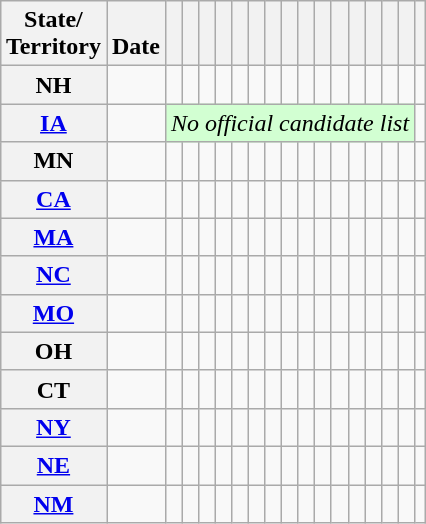<table class="wikitable sortable" style="margin:auto; margin:auto">
<tr valign=bottom>
<th>State/<br>Territory</th>
<th>Date</th>
<th></th>
<th></th>
<th></th>
<th></th>
<th></th>
<th></th>
<th></th>
<th></th>
<th></th>
<th></th>
<th></th>
<th></th>
<th></th>
<th></th>
<th></th>
<th></th>
</tr>
<tr>
<th>NH</th>
<td></td>
<td></td>
<td></td>
<td></td>
<td></td>
<td></td>
<td></td>
<td></td>
<td></td>
<td></td>
<td></td>
<td></td>
<td></td>
<td></td>
<td></td>
<td></td>
<td></td>
</tr>
<tr>
<th><a href='#'>IA</a></th>
<td></td>
<td colspan="15" align=center style=background:#D2FFD2><em>No official candidate list</em></td>
<td></td>
</tr>
<tr>
<th>MN</th>
<td></td>
<td></td>
<td></td>
<td></td>
<td></td>
<td></td>
<td></td>
<td></td>
<td></td>
<td></td>
<td></td>
<td></td>
<td></td>
<td></td>
<td></td>
<td></td>
<td></td>
</tr>
<tr>
<th><a href='#'>CA</a></th>
<td></td>
<td></td>
<td></td>
<td></td>
<td></td>
<td></td>
<td></td>
<td></td>
<td></td>
<td></td>
<td></td>
<td></td>
<td></td>
<td></td>
<td></td>
<td></td>
<td></td>
</tr>
<tr>
<th><a href='#'>MA</a></th>
<td></td>
<td></td>
<td></td>
<td></td>
<td></td>
<td></td>
<td></td>
<td></td>
<td></td>
<td></td>
<td></td>
<td></td>
<td></td>
<td></td>
<td></td>
<td></td>
<td></td>
</tr>
<tr>
<th><a href='#'>NC</a></th>
<td></td>
<td></td>
<td></td>
<td></td>
<td></td>
<td></td>
<td></td>
<td></td>
<td></td>
<td></td>
<td></td>
<td></td>
<td></td>
<td></td>
<td></td>
<td></td>
<td></td>
</tr>
<tr>
<th><a href='#'>MO</a></th>
<td></td>
<td></td>
<td></td>
<td></td>
<td></td>
<td></td>
<td></td>
<td></td>
<td></td>
<td></td>
<td></td>
<td></td>
<td></td>
<td></td>
<td></td>
<td></td>
<td></td>
</tr>
<tr>
<th>OH</th>
<td></td>
<td></td>
<td></td>
<td></td>
<td></td>
<td></td>
<td></td>
<td></td>
<td></td>
<td></td>
<td></td>
<td></td>
<td></td>
<td></td>
<td></td>
<td></td>
<td></td>
</tr>
<tr>
<th>CT</th>
<td></td>
<td></td>
<td></td>
<td></td>
<td></td>
<td></td>
<td></td>
<td></td>
<td></td>
<td></td>
<td></td>
<td></td>
<td></td>
<td></td>
<td></td>
<td></td>
<td></td>
</tr>
<tr>
<th><a href='#'>NY</a></th>
<td></td>
<td></td>
<td></td>
<td></td>
<td></td>
<td></td>
<td></td>
<td></td>
<td></td>
<td></td>
<td></td>
<td></td>
<td></td>
<td></td>
<td></td>
<td></td>
<td></td>
</tr>
<tr>
<th><a href='#'>NE</a></th>
<td></td>
<td></td>
<td></td>
<td></td>
<td></td>
<td></td>
<td></td>
<td></td>
<td></td>
<td></td>
<td></td>
<td></td>
<td></td>
<td></td>
<td></td>
<td></td>
<td></td>
</tr>
<tr>
<th><a href='#'>NM</a></th>
<td></td>
<td></td>
<td></td>
<td></td>
<td></td>
<td></td>
<td></td>
<td></td>
<td></td>
<td></td>
<td></td>
<td></td>
<td></td>
<td></td>
<td></td>
<td></td>
<td></td>
</tr>
</table>
